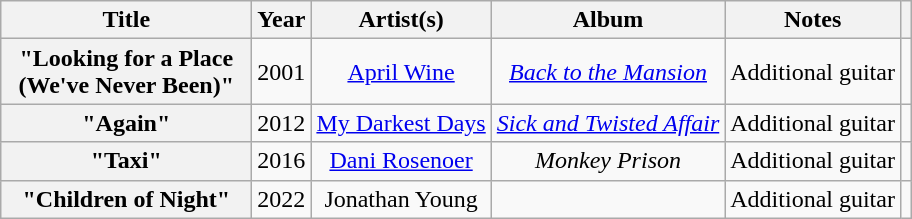<table class="wikitable plainrowheaders" style="text-align:center">
<tr>
<th scope="col" style="width:10em;">Title</th>
<th scope="col" style="width:1em;">Year</th>
<th scope="col">Artist(s)</th>
<th scope="col">Album</th>
<th scope="col">Notes</th>
<th scope="col"></th>
</tr>
<tr>
<th scope="row">"Looking for a Place (We've Never Been)"</th>
<td>2001</td>
<td><a href='#'>April Wine</a></td>
<td><em><a href='#'>Back to the Mansion</a></em></td>
<td>Additional guitar</td>
<td></td>
</tr>
<tr>
<th scope="row">"Again"</th>
<td>2012</td>
<td><a href='#'>My Darkest Days</a></td>
<td><em><a href='#'>Sick and Twisted Affair</a></em></td>
<td>Additional guitar</td>
<td></td>
</tr>
<tr>
<th scope="row">"Taxi"</th>
<td>2016</td>
<td><a href='#'>Dani Rosenoer</a></td>
<td><em>Monkey Prison</em></td>
<td>Additional guitar</td>
<td></td>
</tr>
<tr>
<th scope="row">"Children of Night"</th>
<td>2022</td>
<td>Jonathan Young</td>
<td></td>
<td>Additional guitar</td>
<td></td>
</tr>
</table>
